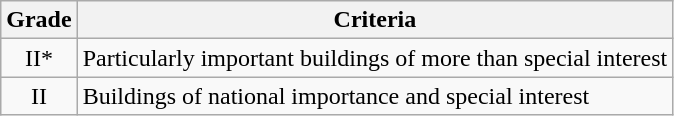<table class="wikitable">
<tr>
<th>Grade</th>
<th>Criteria</th>
</tr>
<tr>
<td align="center" >II*</td>
<td>Particularly important buildings of more than special interest</td>
</tr>
<tr>
<td align="center" >II</td>
<td>Buildings of national importance and special interest</td>
</tr>
</table>
